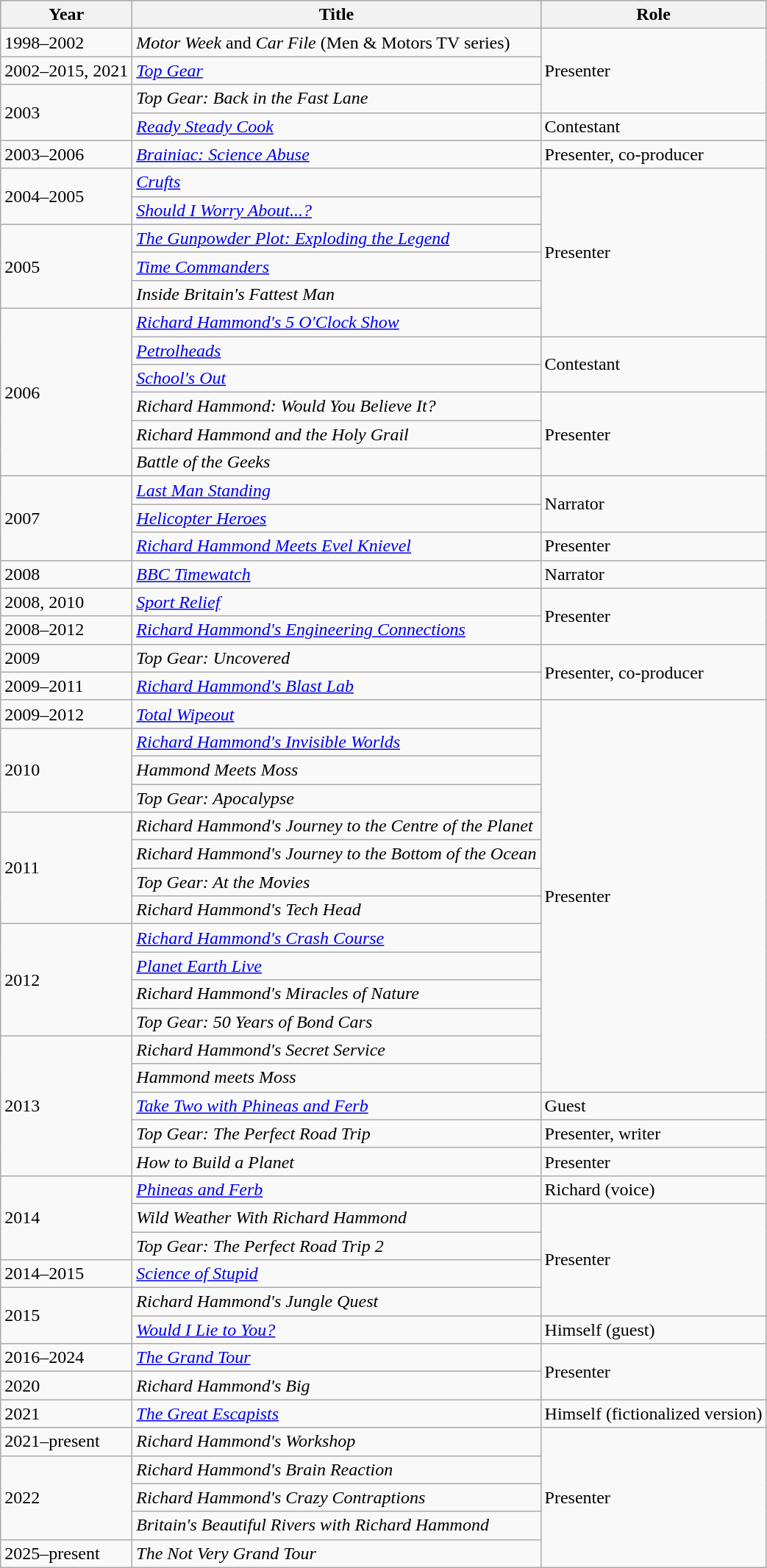<table class="wikitable">
<tr style="background:#ccc; text-align:center;">
<th>Year</th>
<th>Title</th>
<th>Role</th>
</tr>
<tr>
<td>1998–2002</td>
<td><em>Motor Week</em> and <em>Car File</em> (Men & Motors TV series)</td>
<td rowspan="3">Presenter</td>
</tr>
<tr>
<td>2002–2015, 2021</td>
<td><em><a href='#'>Top Gear</a></em></td>
</tr>
<tr>
<td rowspan="2">2003</td>
<td><em>Top Gear: Back in the Fast Lane</em></td>
</tr>
<tr>
<td><em><a href='#'>Ready Steady Cook</a></em></td>
<td>Contestant</td>
</tr>
<tr>
<td>2003–2006</td>
<td><em><a href='#'>Brainiac: Science Abuse</a></em></td>
<td>Presenter, co-producer</td>
</tr>
<tr>
<td rowspan="2">2004–2005</td>
<td><em><a href='#'>Crufts</a></em></td>
<td rowspan="6">Presenter</td>
</tr>
<tr>
<td><em><a href='#'>Should I Worry About...?</a></em></td>
</tr>
<tr>
<td rowspan="3">2005</td>
<td><em><a href='#'>The Gunpowder Plot: Exploding the Legend</a></em></td>
</tr>
<tr>
<td><em><a href='#'>Time Commanders</a></em></td>
</tr>
<tr>
<td><em>Inside Britain's Fattest Man</em></td>
</tr>
<tr>
<td rowspan="6">2006</td>
<td><em><a href='#'>Richard Hammond's 5 O'Clock Show</a></em></td>
</tr>
<tr>
<td><em><a href='#'>Petrolheads</a></em></td>
<td rowspan="2">Contestant</td>
</tr>
<tr>
<td><em><a href='#'>School's Out</a></em></td>
</tr>
<tr>
<td><em>Richard Hammond: Would You Believe It?</em></td>
<td rowspan="3">Presenter</td>
</tr>
<tr>
<td><em>Richard Hammond and the Holy Grail</em></td>
</tr>
<tr>
<td><em>Battle of the Geeks</em></td>
</tr>
<tr>
<td rowspan="3">2007</td>
<td><em><a href='#'>Last Man Standing</a></em></td>
<td rowspan="2">Narrator</td>
</tr>
<tr>
<td><em><a href='#'>Helicopter Heroes</a></em></td>
</tr>
<tr>
<td><em><a href='#'>Richard Hammond Meets Evel Knievel</a></em></td>
<td>Presenter</td>
</tr>
<tr>
<td>2008</td>
<td><em><a href='#'>BBC Timewatch</a></em></td>
<td>Narrator</td>
</tr>
<tr>
<td>2008, 2010</td>
<td><em><a href='#'>Sport Relief</a></em></td>
<td rowspan="2">Presenter</td>
</tr>
<tr>
<td>2008–2012</td>
<td><em><a href='#'>Richard Hammond's Engineering Connections</a></em></td>
</tr>
<tr>
<td>2009</td>
<td><em>Top Gear: Uncovered</em></td>
<td rowspan="2">Presenter, co-producer</td>
</tr>
<tr>
<td>2009–2011</td>
<td><em><a href='#'>Richard Hammond's Blast Lab</a></em></td>
</tr>
<tr>
<td>2009–2012</td>
<td><em><a href='#'>Total Wipeout</a></em></td>
<td rowspan="14">Presenter</td>
</tr>
<tr>
<td rowspan="3">2010</td>
<td><em><a href='#'>Richard Hammond's Invisible Worlds</a></em></td>
</tr>
<tr>
<td><em>Hammond Meets Moss</em></td>
</tr>
<tr>
<td><em>Top Gear: Apocalypse</em></td>
</tr>
<tr>
<td rowspan=4>2011</td>
<td><em>Richard Hammond's Journey to the Centre of the Planet</em></td>
</tr>
<tr>
<td><em>Richard Hammond's Journey to the Bottom of the Ocean</em></td>
</tr>
<tr>
<td><em>Top Gear: At the Movies</em></td>
</tr>
<tr>
<td><em>Richard Hammond's Tech Head</em></td>
</tr>
<tr>
<td rowspan="4">2012</td>
<td><em><a href='#'>Richard Hammond's Crash Course</a></em></td>
</tr>
<tr>
<td><em><a href='#'>Planet Earth Live</a></em></td>
</tr>
<tr>
<td><em>Richard Hammond's Miracles of Nature</em></td>
</tr>
<tr>
<td><em>Top Gear: 50 Years of Bond Cars</em></td>
</tr>
<tr>
<td rowspan="5">2013</td>
<td><em>Richard Hammond's Secret Service</em></td>
</tr>
<tr>
<td><em>Hammond meets Moss</em></td>
</tr>
<tr>
<td><em><a href='#'>Take Two with Phineas and Ferb</a></em></td>
<td>Guest</td>
</tr>
<tr>
<td><em>Top Gear: The Perfect Road Trip</em></td>
<td>Presenter, writer</td>
</tr>
<tr>
<td><em>How to Build a Planet</em></td>
<td>Presenter</td>
</tr>
<tr>
<td rowspan="3">2014</td>
<td><em><a href='#'>Phineas and Ferb</a></em></td>
<td>Richard (voice)</td>
</tr>
<tr>
<td><em>Wild Weather With Richard Hammond</em></td>
<td rowspan="4">Presenter</td>
</tr>
<tr>
<td><em>Top Gear: The Perfect Road Trip 2</em></td>
</tr>
<tr>
<td>2014–2015</td>
<td><em><a href='#'>Science of Stupid</a></em></td>
</tr>
<tr>
<td rowspan="2">2015</td>
<td><em>Richard Hammond's Jungle Quest</em></td>
</tr>
<tr>
<td><em><a href='#'>Would I Lie to You?</a></em></td>
<td>Himself (guest)</td>
</tr>
<tr>
<td>2016–2024</td>
<td><em><a href='#'>The Grand Tour</a></em></td>
<td rowspan="2">Presenter</td>
</tr>
<tr>
<td>2020</td>
<td><em>Richard Hammond's Big</em></td>
</tr>
<tr>
<td>2021</td>
<td><em><a href='#'>The Great Escapists</a></em></td>
<td>Himself (fictionalized version)</td>
</tr>
<tr>
<td>2021–present</td>
<td><em>Richard Hammond's Workshop</em></td>
<td rowspan="5">Presenter</td>
</tr>
<tr>
<td rowspan="3">2022</td>
<td><em>Richard Hammond's Brain Reaction</em></td>
</tr>
<tr>
<td><em>Richard Hammond's Crazy Contraptions</em></td>
</tr>
<tr>
<td><em>Britain's Beautiful Rivers with Richard Hammond</em></td>
</tr>
<tr>
<td>2025–present</td>
<td><em>The Not Very Grand Tour</em></td>
</tr>
</table>
